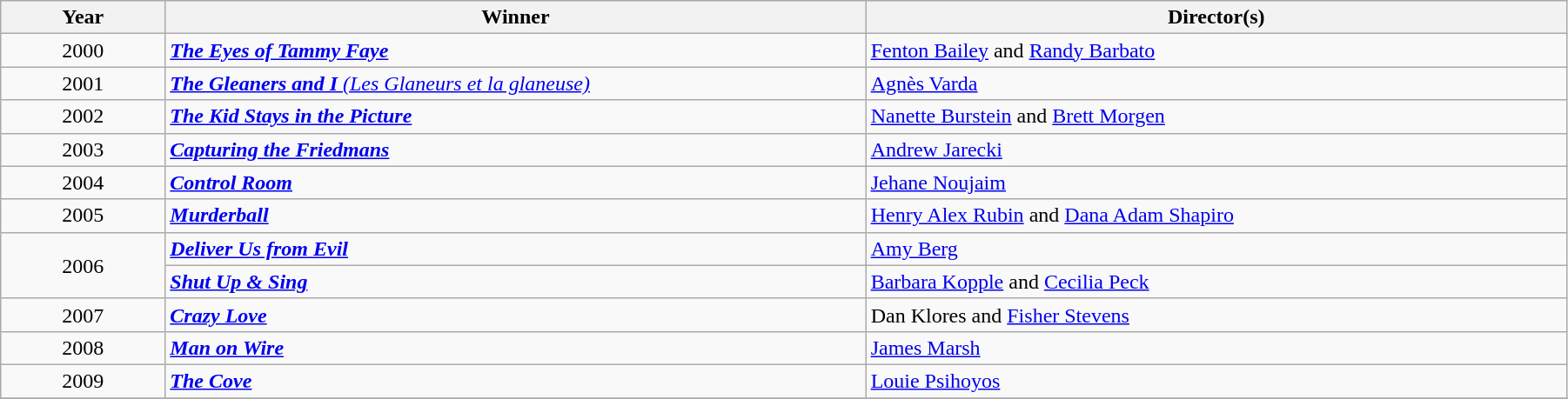<table class="wikitable" width="95%" cellpadding="5">
<tr>
<th width="100"><strong>Year</strong></th>
<th width="450"><strong>Winner</strong></th>
<th width="450"><strong>Director(s)</strong></th>
</tr>
<tr>
<td style="text-align:center;">2000</td>
<td><strong><em><a href='#'>The Eyes of Tammy Faye</a></em></strong></td>
<td><a href='#'>Fenton Bailey</a> and <a href='#'>Randy Barbato</a></td>
</tr>
<tr>
<td style="text-align:center;">2001</td>
<td><em><a href='#'><strong>The Gleaners and I</strong> (Les Glaneurs et la glaneuse)</a></em></td>
<td><a href='#'>Agnès Varda</a></td>
</tr>
<tr>
<td style="text-align:center;">2002</td>
<td><strong><em><a href='#'>The Kid Stays in the Picture</a></em></strong></td>
<td><a href='#'>Nanette Burstein</a> and <a href='#'>Brett Morgen</a></td>
</tr>
<tr>
<td style="text-align:center;">2003</td>
<td><strong><em><a href='#'>Capturing the Friedmans</a></em></strong></td>
<td><a href='#'>Andrew Jarecki</a></td>
</tr>
<tr>
<td style="text-align:center;">2004</td>
<td><strong><em><a href='#'>Control Room</a></em></strong></td>
<td><a href='#'>Jehane Noujaim</a></td>
</tr>
<tr>
<td style="text-align:center;">2005</td>
<td><strong><em><a href='#'>Murderball</a></em></strong></td>
<td><a href='#'>Henry Alex Rubin</a> and <a href='#'>Dana Adam Shapiro</a></td>
</tr>
<tr>
<td rowspan="2" style="text-align:center;">2006</td>
<td><strong><em><a href='#'>Deliver Us from Evil</a></em></strong></td>
<td><a href='#'>Amy Berg</a></td>
</tr>
<tr>
<td><strong><em><a href='#'>Shut Up & Sing</a></em></strong></td>
<td><a href='#'>Barbara Kopple</a> and <a href='#'>Cecilia Peck</a></td>
</tr>
<tr>
<td style="text-align:center;">2007</td>
<td><strong><em><a href='#'>Crazy Love</a></em></strong></td>
<td>Dan Klores and <a href='#'>Fisher Stevens</a></td>
</tr>
<tr>
<td style="text-align:center;">2008</td>
<td><strong><em><a href='#'>Man on Wire</a></em></strong></td>
<td><a href='#'>James Marsh</a></td>
</tr>
<tr>
<td style="text-align:center;">2009</td>
<td><strong><em><a href='#'>The Cove</a></em></strong></td>
<td><a href='#'>Louie Psihoyos</a></td>
</tr>
<tr>
</tr>
</table>
